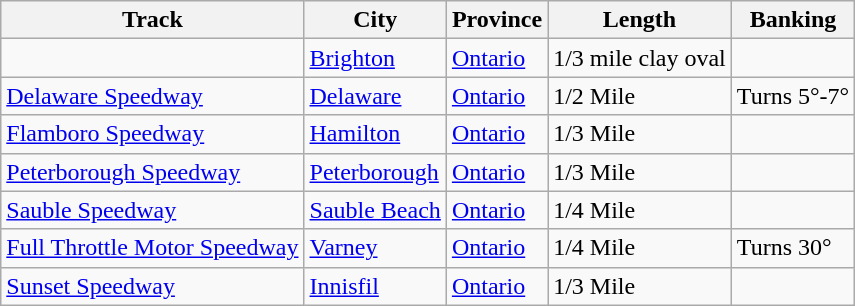<table class="wikitable sortable">
<tr>
<th>Track</th>
<th>City</th>
<th>Province</th>
<th>Length</th>
<th>Banking</th>
</tr>
<tr>
<td></td>
<td><a href='#'>Brighton</a> <br><small> </small></td>
<td><a href='#'>Ontario</a></td>
<td>1/3 mile clay oval</td>
<td></td>
</tr>
<tr>
<td><a href='#'>Delaware Speedway</a></td>
<td><a href='#'>Delaware</a> <br><small> </small></td>
<td><a href='#'>Ontario</a></td>
<td>1/2 Mile</td>
<td>Turns 5°-7°</td>
</tr>
<tr>
<td><a href='#'>Flamboro Speedway</a></td>
<td><a href='#'>Hamilton</a><br><small> </small></td>
<td><a href='#'>Ontario</a></td>
<td>1/3 Mile</td>
<td></td>
</tr>
<tr>
<td><a href='#'>Peterborough Speedway</a></td>
<td><a href='#'>Peterborough</a><br><small></small></td>
<td><a href='#'>Ontario</a></td>
<td>1/3 Mile</td>
<td></td>
</tr>
<tr>
<td><a href='#'>Sauble Speedway</a></td>
<td><a href='#'>Sauble Beach</a> <br><small> </small></td>
<td><a href='#'>Ontario</a></td>
<td>1/4 Mile</td>
<td></td>
</tr>
<tr>
<td><a href='#'>Full Throttle Motor Speedway</a></td>
<td><a href='#'>Varney</a><br><small></small></td>
<td><a href='#'>Ontario</a></td>
<td>1/4 Mile</td>
<td>Turns 30°</td>
</tr>
<tr>
<td><a href='#'>Sunset Speedway</a></td>
<td><a href='#'>Innisfil</a><br><small></small></td>
<td><a href='#'>Ontario</a></td>
<td>1/3 Mile</td>
<td></td>
</tr>
</table>
